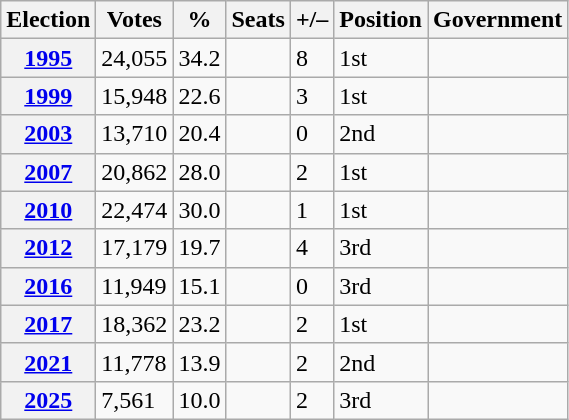<table class=wikitable style="text-align: left;">
<tr>
<th>Election</th>
<th>Votes</th>
<th>%</th>
<th>Seats</th>
<th>+/–</th>
<th>Position</th>
<th>Government</th>
</tr>
<tr>
<th><a href='#'>1995</a></th>
<td>24,055</td>
<td>34.2</td>
<td></td>
<td> 8</td>
<td> 1st</td>
<td></td>
</tr>
<tr>
<th><a href='#'>1999</a></th>
<td>15,948</td>
<td>22.6</td>
<td></td>
<td> 3</td>
<td> 1st</td>
<td></td>
</tr>
<tr>
<th><a href='#'>2003</a></th>
<td>13,710</td>
<td>20.4</td>
<td></td>
<td> 0</td>
<td> 2nd</td>
<td></td>
</tr>
<tr>
<th><a href='#'>2007</a></th>
<td>20,862</td>
<td>28.0</td>
<td></td>
<td> 2</td>
<td> 1st</td>
<td></td>
</tr>
<tr>
<th><a href='#'>2010</a></th>
<td>22,474</td>
<td>30.0</td>
<td></td>
<td> 1</td>
<td> 1st</td>
<td></td>
</tr>
<tr>
<th><a href='#'>2012</a></th>
<td>17,179</td>
<td>19.7</td>
<td></td>
<td> 4</td>
<td> 3rd</td>
<td></td>
</tr>
<tr>
<th><a href='#'>2016</a></th>
<td>11,949</td>
<td>15.1</td>
<td></td>
<td> 0</td>
<td> 3rd</td>
<td></td>
</tr>
<tr>
<th><a href='#'>2017</a></th>
<td>18,362</td>
<td>23.2</td>
<td></td>
<td> 2</td>
<td> 1st</td>
<td></td>
</tr>
<tr>
<th><a href='#'>2021</a></th>
<td>11,778</td>
<td>13.9</td>
<td></td>
<td> 2</td>
<td> 2nd</td>
<td></td>
</tr>
<tr>
<th><a href='#'>2025</a></th>
<td>7,561</td>
<td>10.0</td>
<td></td>
<td> 2</td>
<td> 3rd</td>
<td></td>
</tr>
</table>
